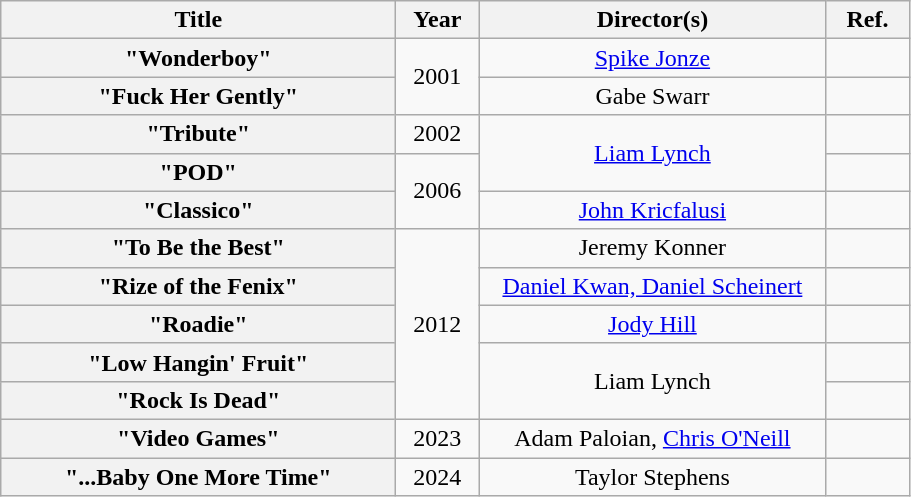<table class="wikitable plainrowheaders" style="text-align:center;">
<tr>
<th scope="col" style="width:16em;">Title</th>
<th scope="col" style="width:3em;">Year</th>
<th scope="col" style="width:14em;">Director(s)</th>
<th scope="col" style="width:3em;">Ref.</th>
</tr>
<tr>
<th scope="row">"Wonderboy"</th>
<td rowspan="2">2001</td>
<td><a href='#'>Spike Jonze</a></td>
<td></td>
</tr>
<tr>
<th scope="row">"Fuck Her Gently"</th>
<td>Gabe Swarr</td>
<td></td>
</tr>
<tr>
<th scope="row">"Tribute"</th>
<td>2002</td>
<td rowspan="2"><a href='#'>Liam Lynch</a></td>
<td></td>
</tr>
<tr>
<th scope="row">"POD"</th>
<td rowspan="2">2006</td>
<td></td>
</tr>
<tr>
<th scope="row">"Classico"</th>
<td><a href='#'>John Kricfalusi</a></td>
<td></td>
</tr>
<tr>
<th scope="row">"To Be the Best"</th>
<td rowspan="5">2012</td>
<td>Jeremy Konner</td>
<td></td>
</tr>
<tr>
<th scope="row">"Rize of the Fenix"</th>
<td><a href='#'>Daniel Kwan, Daniel Scheinert</a></td>
<td></td>
</tr>
<tr>
<th scope="row">"Roadie"</th>
<td><a href='#'>Jody Hill</a></td>
<td></td>
</tr>
<tr>
<th scope="row">"Low Hangin' Fruit"</th>
<td rowspan="2">Liam Lynch</td>
<td></td>
</tr>
<tr>
<th scope="row">"Rock Is Dead"</th>
<td></td>
</tr>
<tr>
<th scope="row">"Video Games"</th>
<td>2023</td>
<td>Adam Paloian, <a href='#'>Chris O'Neill</a></td>
<td></td>
</tr>
<tr>
<th scope="row">"...Baby One More Time"</th>
<td>2024</td>
<td>Taylor Stephens</td>
<td></td>
</tr>
</table>
